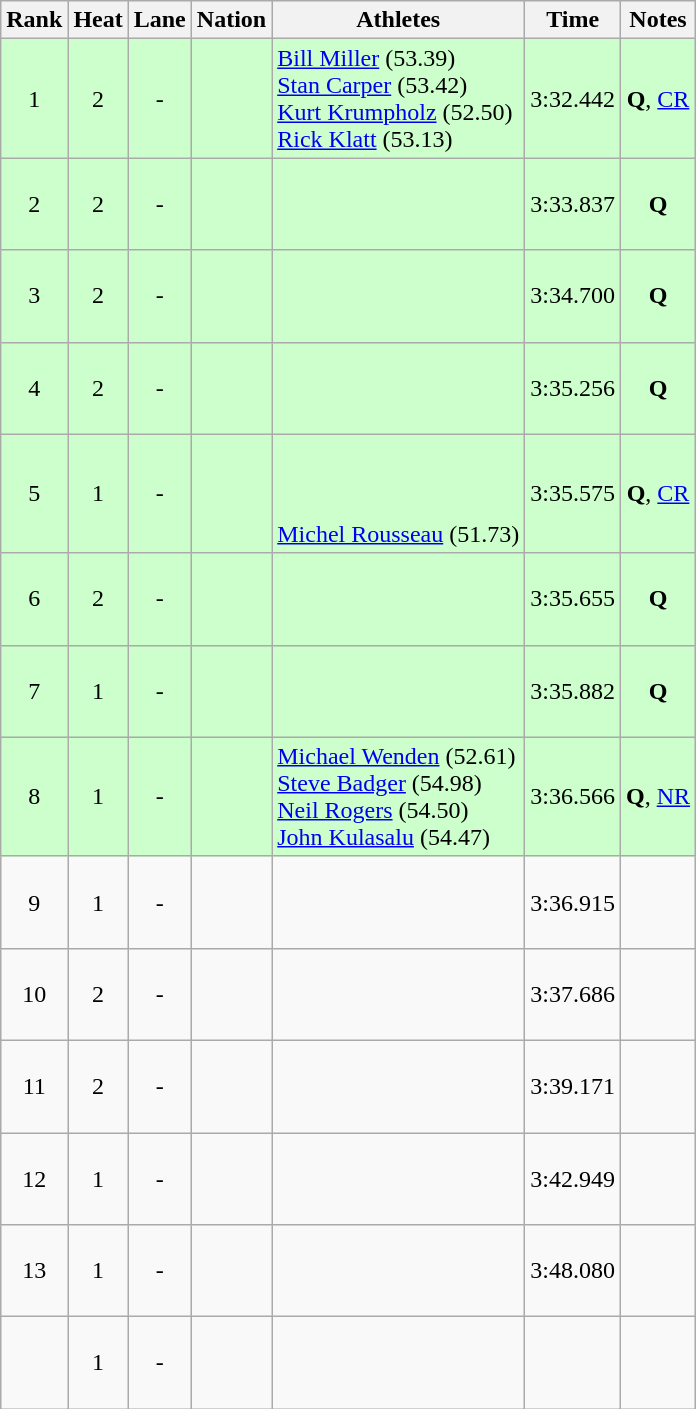<table class="wikitable sortable" style="text-align:center">
<tr>
<th>Rank</th>
<th>Heat</th>
<th>Lane</th>
<th>Nation</th>
<th>Athletes</th>
<th>Time</th>
<th>Notes</th>
</tr>
<tr bgcolor=ccffcc>
<td>1</td>
<td>2</td>
<td>-</td>
<td align=left></td>
<td align=left><a href='#'>Bill Miller</a> (53.39)<br><a href='#'>Stan Carper</a> (53.42)<br><a href='#'>Kurt Krumpholz</a> (52.50)<br><a href='#'>Rick Klatt</a> (53.13)</td>
<td>3:32.442</td>
<td><strong>Q</strong>, <a href='#'>CR</a></td>
</tr>
<tr bgcolor=ccffcc>
<td>2</td>
<td>2</td>
<td>-</td>
<td align=left></td>
<td align=left><br><br><br></td>
<td>3:33.837</td>
<td><strong>Q</strong></td>
</tr>
<tr bgcolor=ccffcc>
<td>3</td>
<td>2</td>
<td>-</td>
<td align=left></td>
<td align=left><br><br><br></td>
<td>3:34.700</td>
<td><strong>Q</strong></td>
</tr>
<tr bgcolor=ccffcc>
<td>4</td>
<td>2</td>
<td>-</td>
<td align=left></td>
<td align=left><br><br><br></td>
<td>3:35.256</td>
<td><strong>Q</strong></td>
</tr>
<tr bgcolor=ccffcc>
<td>5</td>
<td>1</td>
<td>-</td>
<td align=left></td>
<td align=left><br><br><br><a href='#'>Michel Rousseau</a> (51.73)</td>
<td>3:35.575</td>
<td><strong>Q</strong>, <a href='#'>CR</a></td>
</tr>
<tr bgcolor=ccffcc>
<td>6</td>
<td>2</td>
<td>-</td>
<td align=left></td>
<td align=left><br><br><br></td>
<td>3:35.655</td>
<td><strong>Q</strong></td>
</tr>
<tr bgcolor=ccffcc>
<td>7</td>
<td>1</td>
<td>-</td>
<td align=left></td>
<td align=left><br><br><br></td>
<td>3:35.882</td>
<td><strong>Q</strong></td>
</tr>
<tr bgcolor=ccffcc>
<td>8</td>
<td>1</td>
<td>-</td>
<td align=left></td>
<td align=left><a href='#'>Michael Wenden</a> (52.61)<br><a href='#'>Steve Badger</a> (54.98)<br><a href='#'>Neil Rogers</a> (54.50)<br><a href='#'>John Kulasalu</a> (54.47)</td>
<td>3:36.566</td>
<td><strong>Q</strong>, <a href='#'>NR</a></td>
</tr>
<tr>
<td>9</td>
<td>1</td>
<td>-</td>
<td align=left></td>
<td align=left><br><br><br></td>
<td>3:36.915</td>
<td></td>
</tr>
<tr>
<td>10</td>
<td>2</td>
<td>-</td>
<td align=left></td>
<td align=left><br><br><br></td>
<td>3:37.686</td>
<td></td>
</tr>
<tr>
<td>11</td>
<td>2</td>
<td>-</td>
<td align=left></td>
<td align=left><br><br><br></td>
<td>3:39.171</td>
<td></td>
</tr>
<tr>
<td>12</td>
<td>1</td>
<td>-</td>
<td align=left></td>
<td align=left><br><br><br></td>
<td>3:42.949</td>
<td></td>
</tr>
<tr>
<td>13</td>
<td>1</td>
<td>-</td>
<td align=left></td>
<td align=left><br><br><br></td>
<td>3:48.080</td>
<td></td>
</tr>
<tr>
<td></td>
<td>1</td>
<td>-</td>
<td align=left></td>
<td align=left><br><br><br></td>
<td></td>
<td></td>
</tr>
</table>
